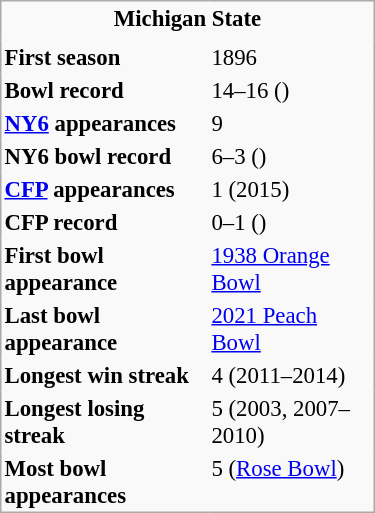<table cellspacing="0" cellpadding="2" class="infobox" style="width:250px; border-collapse:collapse; border:1px #aaa solid; font-size:95%;">
<tr>
<td style="text-align:center;" colspan="2"><strong>Michigan State</strong></td>
</tr>
<tr>
<td colspan="2" style="text-align:center;"></td>
</tr>
<tr>
<td><strong>First season</strong></td>
<td>1896</td>
</tr>
<tr>
<td><strong>Bowl record</strong></td>
<td>14–16 ()</td>
</tr>
<tr>
<td><strong><a href='#'>NY6</a> appearances</strong></td>
<td>9</td>
</tr>
<tr>
<td><strong>NY6 bowl record</strong></td>
<td>6–3 ()</td>
</tr>
<tr>
<td><strong><a href='#'>CFP</a> appearances</strong></td>
<td>1 (2015)</td>
</tr>
<tr>
<td><strong>CFP record</strong></td>
<td>0–1 ()</td>
</tr>
<tr>
<td><strong>First bowl appearance</strong></td>
<td><a href='#'>1938 Orange Bowl</a></td>
</tr>
<tr>
<td><strong>Last bowl appearance</strong></td>
<td><a href='#'>2021 Peach Bowl</a></td>
</tr>
<tr>
<td><strong>Longest win streak</strong></td>
<td>4 (2011–2014)</td>
</tr>
<tr>
<td><strong>Longest losing streak</strong></td>
<td>5 (2003, 2007–2010)</td>
</tr>
<tr>
<td><strong>Most bowl appearances</strong></td>
<td>5 (<a href='#'>Rose Bowl</a>)</td>
</tr>
</table>
